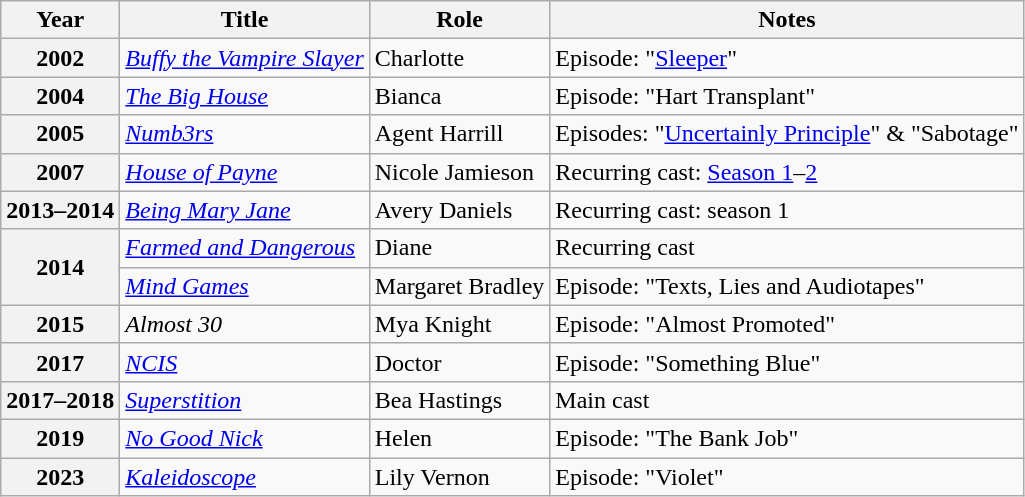<table class="wikitable plainrowheaders sortable">
<tr>
<th scope="col">Year</th>
<th scope="col">Title</th>
<th scope="col">Role</th>
<th scope="col" class="unsortable">Notes</th>
</tr>
<tr>
<th scope="row">2002</th>
<td><em><a href='#'>Buffy the Vampire Slayer</a></em></td>
<td>Charlotte</td>
<td>Episode: "<a href='#'>Sleeper</a>"</td>
</tr>
<tr>
<th scope="row">2004</th>
<td><em><a href='#'>The Big House</a></em></td>
<td>Bianca</td>
<td>Episode: "Hart Transplant"</td>
</tr>
<tr>
<th scope="row">2005</th>
<td><em><a href='#'>Numb3rs</a></em></td>
<td>Agent Harrill</td>
<td>Episodes: "<a href='#'>Uncertainly Principle</a>" & "Sabotage"</td>
</tr>
<tr>
<th scope="row">2007</th>
<td><em><a href='#'>House of Payne</a></em></td>
<td>Nicole Jamieson</td>
<td>Recurring cast: <a href='#'>Season 1</a>–<a href='#'>2</a></td>
</tr>
<tr>
<th scope="row">2013–2014</th>
<td><em><a href='#'>Being Mary Jane</a></em></td>
<td>Avery Daniels</td>
<td>Recurring cast: season 1</td>
</tr>
<tr>
<th scope="row" rowspan="2">2014</th>
<td><em><a href='#'>Farmed and Dangerous</a></em></td>
<td>Diane</td>
<td>Recurring cast</td>
</tr>
<tr>
<td><em><a href='#'>Mind Games</a></em></td>
<td>Margaret Bradley</td>
<td>Episode: "Texts, Lies and Audiotapes"</td>
</tr>
<tr>
<th scope="row">2015</th>
<td><em>Almost 30</em></td>
<td>Mya Knight</td>
<td>Episode: "Almost Promoted"</td>
</tr>
<tr>
<th scope="row">2017</th>
<td><em><a href='#'>NCIS</a></em></td>
<td>Doctor</td>
<td>Episode: "Something Blue"</td>
</tr>
<tr>
<th scope="row">2017–2018</th>
<td><em><a href='#'>Superstition</a></em></td>
<td>Bea Hastings</td>
<td>Main cast</td>
</tr>
<tr>
<th scope="row">2019</th>
<td><em><a href='#'>No Good Nick</a></em></td>
<td>Helen</td>
<td>Episode: "The Bank Job"</td>
</tr>
<tr>
<th scope="row">2023</th>
<td><em><a href='#'>Kaleidoscope</a></em></td>
<td>Lily Vernon</td>
<td>Episode: "Violet"</td>
</tr>
</table>
